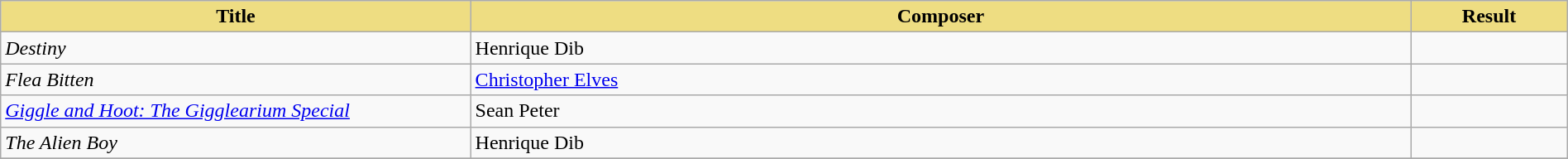<table class="wikitable" width=100%>
<tr>
<th style="width:30%;background:#EEDD82;">Title</th>
<th style="width:60%;background:#EEDD82;">Composer</th>
<th style="width:10%;background:#EEDD82;">Result<br></th>
</tr>
<tr>
<td><em>Destiny</em></td>
<td>Henrique Dib</td>
<td></td>
</tr>
<tr>
<td><em>Flea Bitten</em></td>
<td><a href='#'>Christopher Elves</a></td>
<td></td>
</tr>
<tr>
<td><em><a href='#'>Giggle and Hoot: The Gigglearium Special</a></em></td>
<td>Sean Peter</td>
<td></td>
</tr>
<tr>
<td><em>The Alien Boy</em></td>
<td>Henrique Dib</td>
<td></td>
</tr>
<tr>
</tr>
</table>
